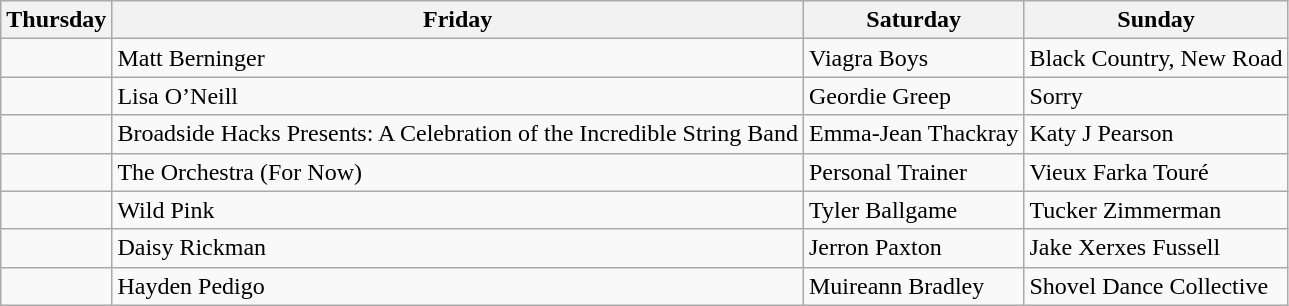<table class="wikitable">
<tr>
<th>Thursday</th>
<th>Friday</th>
<th>Saturday</th>
<th>Sunday</th>
</tr>
<tr>
<td></td>
<td>Matt Berninger</td>
<td>Viagra Boys</td>
<td>Black Country, New Road</td>
</tr>
<tr>
<td></td>
<td>Lisa O’Neill</td>
<td>Geordie Greep</td>
<td>Sorry</td>
</tr>
<tr>
<td></td>
<td>Broadside Hacks Presents: A Celebration of the Incredible String Band</td>
<td>Emma-Jean Thackray</td>
<td>Katy J Pearson</td>
</tr>
<tr>
<td></td>
<td>The Orchestra (For Now)</td>
<td>Personal Trainer</td>
<td>Vieux Farka Touré</td>
</tr>
<tr>
<td></td>
<td>Wild Pink</td>
<td>Tyler Ballgame</td>
<td>Tucker Zimmerman</td>
</tr>
<tr>
<td></td>
<td>Daisy Rickman</td>
<td>Jerron Paxton</td>
<td>Jake Xerxes Fussell</td>
</tr>
<tr>
<td></td>
<td>Hayden Pedigo</td>
<td>Muireann Bradley</td>
<td>Shovel Dance Collective</td>
</tr>
</table>
